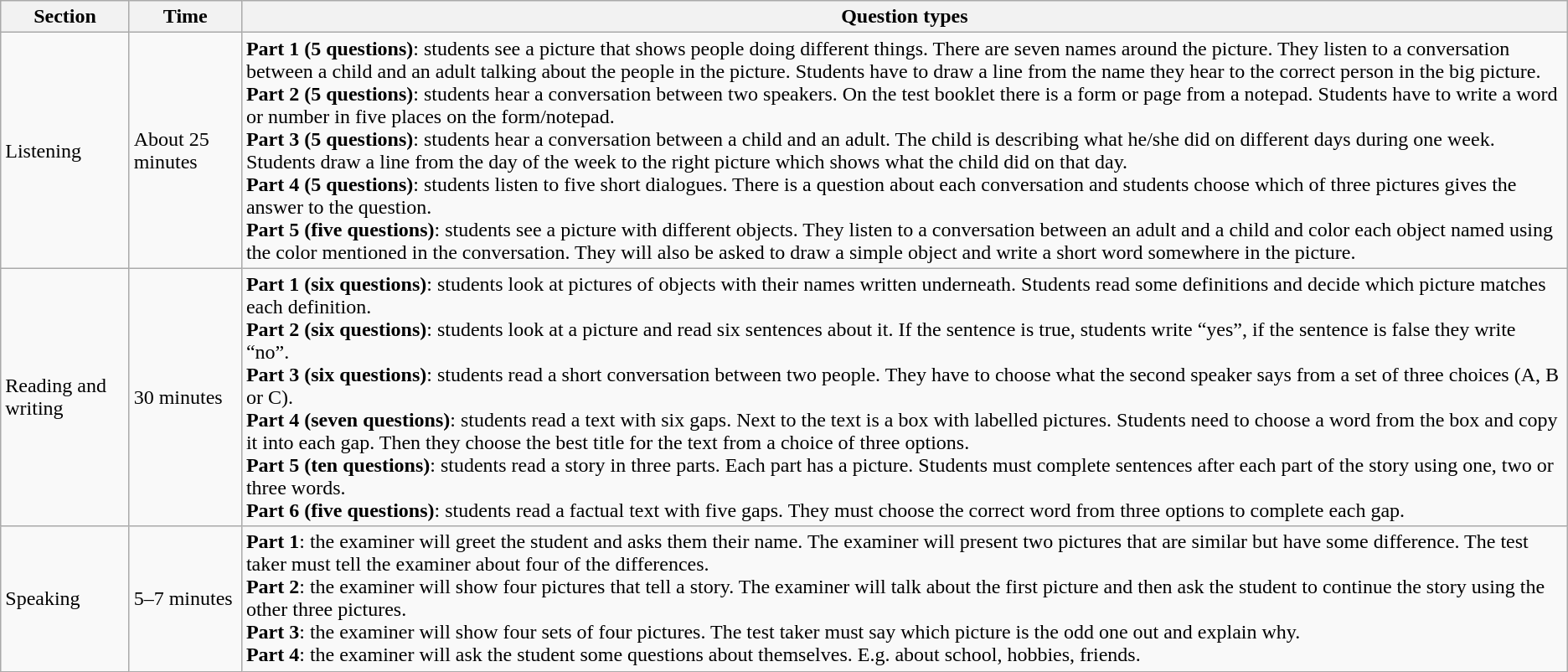<table class="wikitable">
<tr>
<th>Section</th>
<th>Time</th>
<th>Question types</th>
</tr>
<tr>
<td>Listening</td>
<td>About 25 minutes</td>
<td><strong>Part 1 (5 questions)</strong>: students see a picture that shows people doing different things. There are seven names around the picture. They listen to a conversation between a child and an adult talking about the people in the picture. Students have to draw a line from the name they hear to the correct person in the big picture.<br><strong>Part 2 (5 questions)</strong>: students hear a conversation between two speakers. On the test booklet there is a form or page from a notepad. Students have to write a word or number in five places on the form/notepad.<br><strong>Part 3 (5 questions)</strong>: students hear a conversation between a child and an adult. The child is describing what he/she did on different days during one week. Students draw a line from the day of the week to the right picture which shows what the child did on that day.<br><strong>Part 4 (5 questions)</strong>: students listen to five short dialogues. There is a question about each conversation and students choose which of three pictures gives the answer to the question.<br><strong>Part 5 (five questions)</strong>: students see a picture with different objects. They listen to a conversation between an adult and a child and color each object named using the color mentioned in the conversation. They will also be asked to draw a simple object and write a short word somewhere in the picture.</td>
</tr>
<tr>
<td>Reading and writing</td>
<td>30 minutes</td>
<td><strong>Part 1 (six questions)</strong>: students look at pictures of objects with their names written underneath. Students read some definitions and decide which picture matches each definition.<br><strong>Part 2 (six questions)</strong>: students look at a picture and read six sentences about it. If the sentence is true, students write “yes”, if the sentence is false they write “no”.<br><strong>Part 3 (six questions)</strong>: students read a short conversation between two people. They have to choose what the second speaker says from a set of three choices (A, B or C).<br><strong>Part 4 (seven questions)</strong>: students read a text with six gaps. Next to the text is a box with labelled pictures. Students need to choose a word from the box and copy it into each gap. Then they choose the best title for the text from a choice of three options.<br><strong>Part 5 (ten questions)</strong>: students read a story in three parts. Each part has a picture. Students must complete sentences after each part of the story using one, two or three words.<br><strong>Part 6 (five questions)</strong>: students read a factual text with five gaps. They must choose the correct word from three options to complete each gap.</td>
</tr>
<tr>
<td>Speaking</td>
<td>5–7 minutes</td>
<td><strong>Part 1</strong>: the examiner will greet the student and asks them their name. The examiner will present two pictures that are similar but have some difference. The test taker must tell the examiner about four of the differences.<br><strong>Part 2</strong>: the examiner will show four pictures that tell a story. The examiner will talk about the first picture and then ask the student to continue the story using the other three pictures.<br><strong>Part 3</strong>: the examiner will show four sets of four pictures. The test taker must say which picture is the odd one out and explain why.<br><strong>Part 4</strong>: the examiner will ask the student some questions about themselves. E.g. about school, hobbies, friends.</td>
</tr>
</table>
